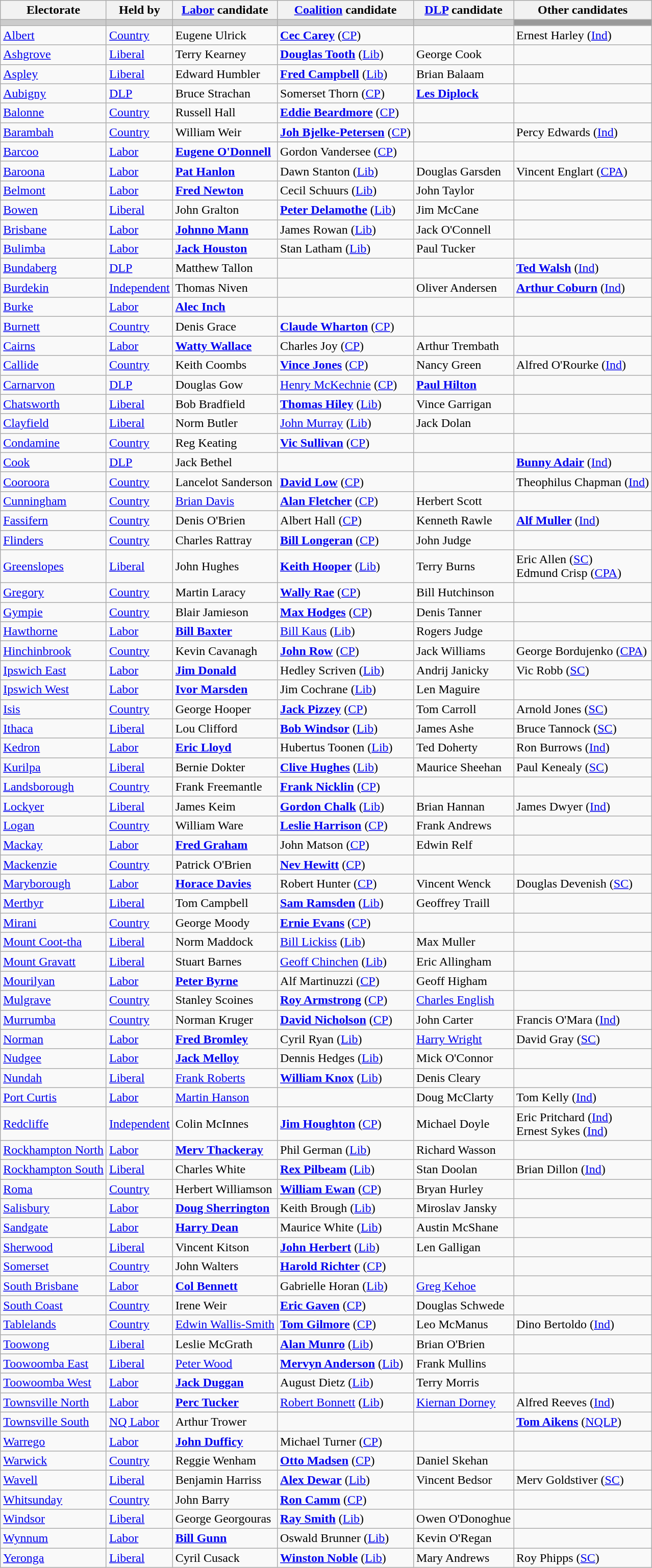<table class="wikitable">
<tr>
<th>Electorate</th>
<th>Held by</th>
<th><a href='#'>Labor</a> candidate</th>
<th><a href='#'>Coalition</a> candidate</th>
<th><a href='#'>DLP</a> candidate</th>
<th>Other candidates</th>
</tr>
<tr bgcolor="#cccccc">
<td></td>
<td></td>
<td></td>
<td></td>
<td></td>
<td bgcolor="#999999"></td>
</tr>
<tr>
<td><a href='#'>Albert</a></td>
<td><a href='#'>Country</a></td>
<td>Eugene Ulrick</td>
<td><strong><a href='#'>Cec Carey</a></strong> (<a href='#'>CP</a>)</td>
<td></td>
<td>Ernest Harley (<a href='#'>Ind</a>)</td>
</tr>
<tr>
<td><a href='#'>Ashgrove</a></td>
<td><a href='#'>Liberal</a></td>
<td>Terry Kearney</td>
<td><strong><a href='#'>Douglas Tooth</a></strong> (<a href='#'>Lib</a>)</td>
<td>George Cook</td>
<td></td>
</tr>
<tr>
<td><a href='#'>Aspley</a></td>
<td><a href='#'>Liberal</a></td>
<td>Edward Humbler</td>
<td><strong><a href='#'>Fred Campbell</a></strong> (<a href='#'>Lib</a>)</td>
<td>Brian Balaam</td>
<td></td>
</tr>
<tr>
<td><a href='#'>Aubigny</a></td>
<td><a href='#'>DLP</a></td>
<td>Bruce Strachan</td>
<td>Somerset Thorn (<a href='#'>CP</a>)</td>
<td><strong><a href='#'>Les Diplock</a></strong></td>
<td></td>
</tr>
<tr>
<td><a href='#'>Balonne</a></td>
<td><a href='#'>Country</a></td>
<td>Russell Hall</td>
<td><strong><a href='#'>Eddie Beardmore</a></strong> (<a href='#'>CP</a>)</td>
<td></td>
<td></td>
</tr>
<tr>
<td><a href='#'>Barambah</a></td>
<td><a href='#'>Country</a></td>
<td>William Weir</td>
<td><strong><a href='#'>Joh Bjelke-Petersen</a></strong> (<a href='#'>CP</a>)</td>
<td></td>
<td>Percy Edwards (<a href='#'>Ind</a>)</td>
</tr>
<tr>
<td><a href='#'>Barcoo</a></td>
<td><a href='#'>Labor</a></td>
<td><strong><a href='#'>Eugene O'Donnell</a></strong></td>
<td>Gordon Vandersee (<a href='#'>CP</a>)</td>
<td></td>
<td></td>
</tr>
<tr>
<td><a href='#'>Baroona</a></td>
<td><a href='#'>Labor</a></td>
<td><strong><a href='#'>Pat Hanlon</a></strong></td>
<td>Dawn Stanton (<a href='#'>Lib</a>)</td>
<td>Douglas Garsden</td>
<td>Vincent Englart (<a href='#'>CPA</a>)</td>
</tr>
<tr>
<td><a href='#'>Belmont</a></td>
<td><a href='#'>Labor</a></td>
<td><strong><a href='#'>Fred Newton</a></strong></td>
<td>Cecil Schuurs (<a href='#'>Lib</a>)</td>
<td>John Taylor</td>
<td></td>
</tr>
<tr>
<td><a href='#'>Bowen</a></td>
<td><a href='#'>Liberal</a></td>
<td>John Gralton</td>
<td><strong><a href='#'>Peter Delamothe</a></strong> (<a href='#'>Lib</a>)</td>
<td>Jim McCane</td>
<td></td>
</tr>
<tr>
<td><a href='#'>Brisbane</a></td>
<td><a href='#'>Labor</a></td>
<td><strong><a href='#'>Johnno Mann</a></strong></td>
<td>James Rowan (<a href='#'>Lib</a>)</td>
<td>Jack O'Connell</td>
<td></td>
</tr>
<tr>
<td><a href='#'>Bulimba</a></td>
<td><a href='#'>Labor</a></td>
<td><strong><a href='#'>Jack Houston</a></strong></td>
<td>Stan Latham (<a href='#'>Lib</a>)</td>
<td>Paul Tucker</td>
<td></td>
</tr>
<tr>
<td><a href='#'>Bundaberg</a></td>
<td><a href='#'>DLP</a></td>
<td>Matthew Tallon</td>
<td></td>
<td></td>
<td><strong><a href='#'>Ted Walsh</a></strong> (<a href='#'>Ind</a>)</td>
</tr>
<tr>
<td><a href='#'>Burdekin</a></td>
<td><a href='#'>Independent</a></td>
<td>Thomas Niven</td>
<td></td>
<td>Oliver Andersen</td>
<td><strong><a href='#'>Arthur Coburn</a></strong> (<a href='#'>Ind</a>)</td>
</tr>
<tr>
<td><a href='#'>Burke</a></td>
<td><a href='#'>Labor</a></td>
<td><strong><a href='#'>Alec Inch</a></strong></td>
<td></td>
<td></td>
<td></td>
</tr>
<tr>
<td><a href='#'>Burnett</a></td>
<td><a href='#'>Country</a></td>
<td>Denis Grace</td>
<td><strong><a href='#'>Claude Wharton</a></strong> (<a href='#'>CP</a>)</td>
<td></td>
<td></td>
</tr>
<tr>
<td><a href='#'>Cairns</a></td>
<td><a href='#'>Labor</a></td>
<td><strong><a href='#'>Watty Wallace</a></strong></td>
<td>Charles Joy (<a href='#'>CP</a>)</td>
<td>Arthur Trembath</td>
<td></td>
</tr>
<tr>
<td><a href='#'>Callide</a></td>
<td><a href='#'>Country</a></td>
<td>Keith Coombs</td>
<td><strong><a href='#'>Vince Jones</a></strong> (<a href='#'>CP</a>)</td>
<td>Nancy Green</td>
<td>Alfred O'Rourke (<a href='#'>Ind</a>)</td>
</tr>
<tr>
<td><a href='#'>Carnarvon</a></td>
<td><a href='#'>DLP</a></td>
<td>Douglas Gow</td>
<td><a href='#'>Henry McKechnie</a> (<a href='#'>CP</a>)</td>
<td><strong><a href='#'>Paul Hilton</a></strong></td>
<td></td>
</tr>
<tr>
<td><a href='#'>Chatsworth</a></td>
<td><a href='#'>Liberal</a></td>
<td>Bob Bradfield</td>
<td><strong><a href='#'>Thomas Hiley</a></strong> (<a href='#'>Lib</a>)</td>
<td>Vince Garrigan</td>
<td></td>
</tr>
<tr>
<td><a href='#'>Clayfield</a></td>
<td><a href='#'>Liberal</a></td>
<td>Norm Butler</td>
<td><a href='#'>John Murray</a> (<a href='#'>Lib</a>)</td>
<td>Jack Dolan</td>
<td></td>
</tr>
<tr>
<td><a href='#'>Condamine</a></td>
<td><a href='#'>Country</a></td>
<td>Reg Keating</td>
<td><strong><a href='#'>Vic Sullivan</a></strong> (<a href='#'>CP</a>)</td>
<td></td>
<td></td>
</tr>
<tr>
<td><a href='#'>Cook</a></td>
<td><a href='#'>DLP</a></td>
<td>Jack Bethel</td>
<td></td>
<td></td>
<td><strong><a href='#'>Bunny Adair</a></strong> (<a href='#'>Ind</a>)</td>
</tr>
<tr>
<td><a href='#'>Cooroora</a></td>
<td><a href='#'>Country</a></td>
<td>Lancelot Sanderson</td>
<td><strong><a href='#'>David Low</a></strong> (<a href='#'>CP</a>)</td>
<td></td>
<td>Theophilus Chapman (<a href='#'>Ind</a>)</td>
</tr>
<tr>
<td><a href='#'>Cunningham</a></td>
<td><a href='#'>Country</a></td>
<td><a href='#'>Brian Davis</a></td>
<td><strong><a href='#'>Alan Fletcher</a></strong> (<a href='#'>CP</a>)</td>
<td>Herbert Scott</td>
<td></td>
</tr>
<tr>
<td><a href='#'>Fassifern</a></td>
<td><a href='#'>Country</a></td>
<td>Denis O'Brien</td>
<td>Albert Hall (<a href='#'>CP</a>)</td>
<td>Kenneth Rawle</td>
<td><strong><a href='#'>Alf Muller</a></strong> (<a href='#'>Ind</a>)</td>
</tr>
<tr>
<td><a href='#'>Flinders</a></td>
<td><a href='#'>Country</a></td>
<td>Charles Rattray</td>
<td><strong><a href='#'>Bill Longeran</a></strong> (<a href='#'>CP</a>)</td>
<td>John Judge</td>
<td></td>
</tr>
<tr>
<td><a href='#'>Greenslopes</a></td>
<td><a href='#'>Liberal</a></td>
<td>John Hughes</td>
<td><strong><a href='#'>Keith Hooper</a></strong> (<a href='#'>Lib</a>)</td>
<td>Terry Burns</td>
<td>Eric Allen (<a href='#'>SC</a>) <br> Edmund Crisp (<a href='#'>CPA</a>)</td>
</tr>
<tr>
<td><a href='#'>Gregory</a></td>
<td><a href='#'>Country</a></td>
<td>Martin Laracy</td>
<td><strong><a href='#'>Wally Rae</a></strong> (<a href='#'>CP</a>)</td>
<td>Bill Hutchinson</td>
<td></td>
</tr>
<tr>
<td><a href='#'>Gympie</a></td>
<td><a href='#'>Country</a></td>
<td>Blair Jamieson</td>
<td><strong><a href='#'>Max Hodges</a></strong> (<a href='#'>CP</a>)</td>
<td>Denis Tanner</td>
<td></td>
</tr>
<tr>
<td><a href='#'>Hawthorne</a></td>
<td><a href='#'>Labor</a></td>
<td><strong><a href='#'>Bill Baxter</a></strong></td>
<td><a href='#'>Bill Kaus</a> (<a href='#'>Lib</a>)</td>
<td>Rogers Judge</td>
<td></td>
</tr>
<tr>
<td><a href='#'>Hinchinbrook</a></td>
<td><a href='#'>Country</a></td>
<td>Kevin Cavanagh</td>
<td><strong><a href='#'>John Row</a></strong> (<a href='#'>CP</a>)</td>
<td>Jack Williams</td>
<td>George Bordujenko (<a href='#'>CPA</a>)</td>
</tr>
<tr>
<td><a href='#'>Ipswich East</a></td>
<td><a href='#'>Labor</a></td>
<td><strong><a href='#'>Jim Donald</a></strong></td>
<td>Hedley Scriven (<a href='#'>Lib</a>)</td>
<td>Andrij Janicky</td>
<td>Vic Robb (<a href='#'>SC</a>)</td>
</tr>
<tr>
<td><a href='#'>Ipswich West</a></td>
<td><a href='#'>Labor</a></td>
<td><strong><a href='#'>Ivor Marsden</a></strong></td>
<td>Jim Cochrane (<a href='#'>Lib</a>)</td>
<td>Len Maguire</td>
<td></td>
</tr>
<tr>
<td><a href='#'>Isis</a></td>
<td><a href='#'>Country</a></td>
<td>George Hooper</td>
<td><strong><a href='#'>Jack Pizzey</a></strong> (<a href='#'>CP</a>)</td>
<td>Tom Carroll</td>
<td>Arnold Jones (<a href='#'>SC</a>)</td>
</tr>
<tr>
<td><a href='#'>Ithaca</a></td>
<td><a href='#'>Liberal</a></td>
<td>Lou Clifford</td>
<td><strong><a href='#'>Bob Windsor</a></strong> (<a href='#'>Lib</a>)</td>
<td>James Ashe</td>
<td>Bruce Tannock (<a href='#'>SC</a>)</td>
</tr>
<tr>
<td><a href='#'>Kedron</a></td>
<td><a href='#'>Labor</a></td>
<td><strong><a href='#'>Eric Lloyd</a></strong></td>
<td>Hubertus Toonen (<a href='#'>Lib</a>)</td>
<td>Ted Doherty</td>
<td>Ron Burrows (<a href='#'>Ind</a>)</td>
</tr>
<tr>
<td><a href='#'>Kurilpa</a></td>
<td><a href='#'>Liberal</a></td>
<td>Bernie Dokter</td>
<td><strong><a href='#'>Clive Hughes</a></strong> (<a href='#'>Lib</a>)</td>
<td>Maurice Sheehan</td>
<td>Paul Kenealy (<a href='#'>SC</a>)</td>
</tr>
<tr>
<td><a href='#'>Landsborough</a></td>
<td><a href='#'>Country</a></td>
<td>Frank Freemantle</td>
<td><strong><a href='#'>Frank Nicklin</a></strong> (<a href='#'>CP</a>)</td>
<td></td>
<td></td>
</tr>
<tr>
<td><a href='#'>Lockyer</a></td>
<td><a href='#'>Liberal</a></td>
<td>James Keim</td>
<td><strong><a href='#'>Gordon Chalk</a></strong> (<a href='#'>Lib</a>)</td>
<td>Brian Hannan</td>
<td>James Dwyer (<a href='#'>Ind</a>)</td>
</tr>
<tr>
<td><a href='#'>Logan</a></td>
<td><a href='#'>Country</a></td>
<td>William Ware</td>
<td><strong><a href='#'>Leslie Harrison</a></strong> (<a href='#'>CP</a>)</td>
<td>Frank Andrews</td>
<td></td>
</tr>
<tr>
<td><a href='#'>Mackay</a></td>
<td><a href='#'>Labor</a></td>
<td><strong><a href='#'>Fred Graham</a></strong></td>
<td>John Matson (<a href='#'>CP</a>)</td>
<td>Edwin Relf</td>
<td></td>
</tr>
<tr>
<td><a href='#'>Mackenzie</a></td>
<td><a href='#'>Country</a></td>
<td>Patrick O'Brien</td>
<td><strong><a href='#'>Nev Hewitt</a></strong> (<a href='#'>CP</a>)</td>
<td></td>
<td></td>
</tr>
<tr>
<td><a href='#'>Maryborough</a></td>
<td><a href='#'>Labor</a></td>
<td><strong><a href='#'>Horace Davies</a></strong></td>
<td>Robert Hunter (<a href='#'>CP</a>)</td>
<td>Vincent Wenck</td>
<td>Douglas Devenish (<a href='#'>SC</a>)</td>
</tr>
<tr>
<td><a href='#'>Merthyr</a></td>
<td><a href='#'>Liberal</a></td>
<td>Tom Campbell</td>
<td><strong><a href='#'>Sam Ramsden</a></strong> (<a href='#'>Lib</a>)</td>
<td>Geoffrey Traill</td>
<td></td>
</tr>
<tr>
<td><a href='#'>Mirani</a></td>
<td><a href='#'>Country</a></td>
<td>George Moody</td>
<td><strong><a href='#'>Ernie Evans</a></strong> (<a href='#'>CP</a>)</td>
<td></td>
<td></td>
</tr>
<tr>
<td><a href='#'>Mount Coot-tha</a></td>
<td><a href='#'>Liberal</a></td>
<td>Norm Maddock</td>
<td><a href='#'>Bill Lickiss</a> (<a href='#'>Lib</a>)</td>
<td>Max Muller</td>
<td></td>
</tr>
<tr>
<td><a href='#'>Mount Gravatt</a></td>
<td><a href='#'>Liberal</a></td>
<td>Stuart Barnes</td>
<td><a href='#'>Geoff Chinchen</a> (<a href='#'>Lib</a>)</td>
<td>Eric Allingham</td>
<td></td>
</tr>
<tr>
<td><a href='#'>Mourilyan</a></td>
<td><a href='#'>Labor</a></td>
<td><strong><a href='#'>Peter Byrne</a></strong></td>
<td>Alf Martinuzzi (<a href='#'>CP</a>)</td>
<td>Geoff Higham</td>
<td></td>
</tr>
<tr>
<td><a href='#'>Mulgrave</a></td>
<td><a href='#'>Country</a></td>
<td>Stanley Scoines</td>
<td><strong><a href='#'>Roy Armstrong</a></strong> (<a href='#'>CP</a>)</td>
<td><a href='#'>Charles English</a></td>
<td></td>
</tr>
<tr>
<td><a href='#'>Murrumba</a></td>
<td><a href='#'>Country</a></td>
<td>Norman Kruger</td>
<td><strong><a href='#'>David Nicholson</a></strong> (<a href='#'>CP</a>)</td>
<td>John Carter</td>
<td>Francis O'Mara (<a href='#'>Ind</a>)</td>
</tr>
<tr>
<td><a href='#'>Norman</a></td>
<td><a href='#'>Labor</a></td>
<td><strong><a href='#'>Fred Bromley</a></strong></td>
<td>Cyril Ryan (<a href='#'>Lib</a>)</td>
<td><a href='#'>Harry Wright</a></td>
<td>David Gray (<a href='#'>SC</a>)</td>
</tr>
<tr>
<td><a href='#'>Nudgee</a></td>
<td><a href='#'>Labor</a></td>
<td><strong><a href='#'>Jack Melloy</a></strong></td>
<td>Dennis Hedges (<a href='#'>Lib</a>)</td>
<td>Mick O'Connor</td>
<td></td>
</tr>
<tr>
<td><a href='#'>Nundah</a></td>
<td><a href='#'>Liberal</a></td>
<td><a href='#'>Frank Roberts</a></td>
<td><strong><a href='#'>William Knox</a></strong> (<a href='#'>Lib</a>)</td>
<td>Denis Cleary</td>
<td></td>
</tr>
<tr>
<td><a href='#'>Port Curtis</a></td>
<td><a href='#'>Labor</a></td>
<td><a href='#'>Martin Hanson</a></td>
<td></td>
<td>Doug McClarty</td>
<td>Tom Kelly (<a href='#'>Ind</a>)</td>
</tr>
<tr>
<td><a href='#'>Redcliffe</a></td>
<td><a href='#'>Independent</a></td>
<td>Colin McInnes</td>
<td><strong><a href='#'>Jim Houghton</a></strong> (<a href='#'>CP</a>)</td>
<td>Michael Doyle</td>
<td>Eric Pritchard (<a href='#'>Ind</a>) <br> Ernest Sykes (<a href='#'>Ind</a>)</td>
</tr>
<tr>
<td><a href='#'>Rockhampton North</a></td>
<td><a href='#'>Labor</a></td>
<td><strong><a href='#'>Merv Thackeray</a></strong></td>
<td>Phil German (<a href='#'>Lib</a>)</td>
<td>Richard Wasson</td>
<td></td>
</tr>
<tr>
<td><a href='#'>Rockhampton South</a></td>
<td><a href='#'>Liberal</a></td>
<td>Charles White</td>
<td><strong><a href='#'>Rex Pilbeam</a></strong> (<a href='#'>Lib</a>)</td>
<td>Stan Doolan</td>
<td>Brian Dillon (<a href='#'>Ind</a>)</td>
</tr>
<tr>
<td><a href='#'>Roma</a></td>
<td><a href='#'>Country</a></td>
<td>Herbert Williamson</td>
<td><strong><a href='#'>William Ewan</a></strong> (<a href='#'>CP</a>)</td>
<td>Bryan Hurley</td>
<td></td>
</tr>
<tr>
<td><a href='#'>Salisbury</a></td>
<td><a href='#'>Labor</a></td>
<td><strong><a href='#'>Doug Sherrington</a></strong></td>
<td>Keith Brough (<a href='#'>Lib</a>)</td>
<td>Miroslav Jansky</td>
<td></td>
</tr>
<tr>
<td><a href='#'>Sandgate</a></td>
<td><a href='#'>Labor</a></td>
<td><strong><a href='#'>Harry Dean</a></strong></td>
<td>Maurice White (<a href='#'>Lib</a>)</td>
<td>Austin McShane</td>
<td></td>
</tr>
<tr>
<td><a href='#'>Sherwood</a></td>
<td><a href='#'>Liberal</a></td>
<td>Vincent Kitson</td>
<td><strong><a href='#'>John Herbert</a></strong> (<a href='#'>Lib</a>)</td>
<td>Len Galligan</td>
<td></td>
</tr>
<tr>
<td><a href='#'>Somerset</a></td>
<td><a href='#'>Country</a></td>
<td>John Walters</td>
<td><strong><a href='#'>Harold Richter</a></strong> (<a href='#'>CP</a>)</td>
<td></td>
<td></td>
</tr>
<tr>
<td><a href='#'>South Brisbane</a></td>
<td><a href='#'>Labor</a></td>
<td><strong><a href='#'>Col Bennett</a></strong></td>
<td>Gabrielle Horan (<a href='#'>Lib</a>)</td>
<td><a href='#'>Greg Kehoe</a></td>
<td></td>
</tr>
<tr>
<td><a href='#'>South Coast</a></td>
<td><a href='#'>Country</a></td>
<td>Irene Weir</td>
<td><strong><a href='#'>Eric Gaven</a></strong> (<a href='#'>CP</a>)</td>
<td>Douglas Schwede</td>
<td></td>
</tr>
<tr>
<td><a href='#'>Tablelands</a></td>
<td><a href='#'>Country</a></td>
<td><a href='#'>Edwin Wallis-Smith</a></td>
<td><strong><a href='#'>Tom Gilmore</a></strong> (<a href='#'>CP</a>)</td>
<td>Leo McManus</td>
<td>Dino Bertoldo (<a href='#'>Ind</a>)</td>
</tr>
<tr>
<td><a href='#'>Toowong</a></td>
<td><a href='#'>Liberal</a></td>
<td>Leslie McGrath</td>
<td><strong><a href='#'>Alan Munro</a></strong> (<a href='#'>Lib</a>)</td>
<td>Brian O'Brien</td>
<td></td>
</tr>
<tr>
<td><a href='#'>Toowoomba East</a></td>
<td><a href='#'>Liberal</a></td>
<td><a href='#'>Peter Wood</a></td>
<td><strong><a href='#'>Mervyn Anderson</a></strong> (<a href='#'>Lib</a>)</td>
<td>Frank Mullins</td>
<td></td>
</tr>
<tr>
<td><a href='#'>Toowoomba West</a></td>
<td><a href='#'>Labor</a></td>
<td><strong><a href='#'>Jack Duggan</a></strong></td>
<td>August Dietz (<a href='#'>Lib</a>)</td>
<td>Terry Morris</td>
<td></td>
</tr>
<tr>
<td><a href='#'>Townsville North</a></td>
<td><a href='#'>Labor</a></td>
<td><strong><a href='#'>Perc Tucker</a></strong></td>
<td><a href='#'>Robert Bonnett</a> (<a href='#'>Lib</a>)</td>
<td><a href='#'>Kiernan Dorney</a></td>
<td>Alfred Reeves (<a href='#'>Ind</a>)</td>
</tr>
<tr>
<td><a href='#'>Townsville South</a></td>
<td><a href='#'>NQ Labor</a></td>
<td>Arthur Trower</td>
<td></td>
<td></td>
<td><strong><a href='#'>Tom Aikens</a></strong> (<a href='#'>NQLP</a>)</td>
</tr>
<tr>
<td><a href='#'>Warrego</a></td>
<td><a href='#'>Labor</a></td>
<td><strong><a href='#'>John Dufficy</a></strong></td>
<td>Michael Turner (<a href='#'>CP</a>)</td>
<td></td>
<td></td>
</tr>
<tr>
<td><a href='#'>Warwick</a></td>
<td><a href='#'>Country</a></td>
<td>Reggie Wenham</td>
<td><strong><a href='#'>Otto Madsen</a></strong> (<a href='#'>CP</a>)</td>
<td>Daniel Skehan</td>
<td></td>
</tr>
<tr>
<td><a href='#'>Wavell</a></td>
<td><a href='#'>Liberal</a></td>
<td>Benjamin Harriss</td>
<td><strong><a href='#'>Alex Dewar</a></strong> (<a href='#'>Lib</a>)</td>
<td>Vincent Bedsor</td>
<td>Merv Goldstiver (<a href='#'>SC</a>)</td>
</tr>
<tr>
<td><a href='#'>Whitsunday</a></td>
<td><a href='#'>Country</a></td>
<td>John Barry</td>
<td><strong><a href='#'>Ron Camm</a></strong> (<a href='#'>CP</a>)</td>
<td></td>
<td></td>
</tr>
<tr>
<td><a href='#'>Windsor</a></td>
<td><a href='#'>Liberal</a></td>
<td>George Georgouras</td>
<td><strong><a href='#'>Ray Smith</a></strong> (<a href='#'>Lib</a>)</td>
<td>Owen O'Donoghue</td>
<td></td>
</tr>
<tr>
<td><a href='#'>Wynnum</a></td>
<td><a href='#'>Labor</a></td>
<td><strong><a href='#'>Bill Gunn</a></strong></td>
<td>Oswald Brunner (<a href='#'>Lib</a>)</td>
<td>Kevin O'Regan</td>
<td></td>
</tr>
<tr>
<td><a href='#'>Yeronga</a></td>
<td><a href='#'>Liberal</a></td>
<td>Cyril Cusack</td>
<td><strong><a href='#'>Winston Noble</a></strong> (<a href='#'>Lib</a>)</td>
<td>Mary Andrews</td>
<td>Roy Phipps (<a href='#'>SC</a>)</td>
</tr>
</table>
